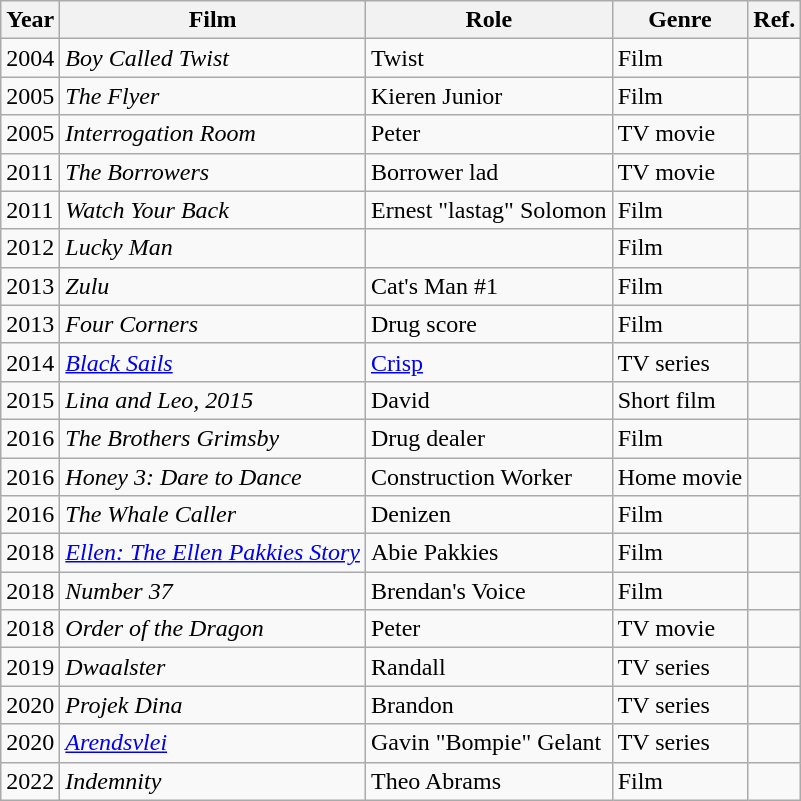<table class="wikitable">
<tr>
<th>Year</th>
<th>Film</th>
<th>Role</th>
<th>Genre</th>
<th>Ref.</th>
</tr>
<tr>
<td>2004</td>
<td><em>Boy Called Twist</em></td>
<td>Twist</td>
<td>Film</td>
<td></td>
</tr>
<tr>
<td>2005</td>
<td><em>The Flyer</em></td>
<td>Kieren Junior</td>
<td>Film</td>
<td></td>
</tr>
<tr>
<td>2005</td>
<td><em>Interrogation Room</em></td>
<td>Peter</td>
<td>TV movie</td>
<td></td>
</tr>
<tr>
<td>2011</td>
<td><em>The Borrowers</em></td>
<td>Borrower lad</td>
<td>TV movie</td>
<td></td>
</tr>
<tr>
<td>2011</td>
<td><em>Watch Your Back</em></td>
<td>Ernest "lastag" Solomon</td>
<td>Film</td>
<td></td>
</tr>
<tr>
<td>2012</td>
<td><em>Lucky Man</em></td>
<td></td>
<td>Film</td>
<td></td>
</tr>
<tr>
<td>2013</td>
<td><em>Zulu</em></td>
<td>Cat's Man #1</td>
<td>Film</td>
<td></td>
</tr>
<tr>
<td>2013</td>
<td><em>Four Corners</em></td>
<td>Drug score</td>
<td>Film</td>
<td></td>
</tr>
<tr>
<td>2014</td>
<td><em><a href='#'>Black Sails</a></em></td>
<td><a href='#'>Crisp</a></td>
<td>TV series</td>
<td></td>
</tr>
<tr>
<td>2015</td>
<td><em>Lina and Leo, 2015</em></td>
<td>David</td>
<td>Short film</td>
<td></td>
</tr>
<tr>
<td>2016</td>
<td><em>The Brothers Grimsby</em></td>
<td>Drug dealer</td>
<td>Film</td>
<td></td>
</tr>
<tr>
<td>2016</td>
<td><em>Honey 3: Dare to Dance</em></td>
<td>Construction Worker</td>
<td>Home movie</td>
<td></td>
</tr>
<tr>
<td>2016</td>
<td><em>The Whale Caller</em></td>
<td>Denizen</td>
<td>Film</td>
<td></td>
</tr>
<tr>
<td>2018</td>
<td><em><a href='#'>Ellen: The Ellen Pakkies Story</a></em></td>
<td>Abie Pakkies</td>
<td>Film</td>
<td></td>
</tr>
<tr>
<td>2018</td>
<td><em>Number 37</em></td>
<td>Brendan's Voice</td>
<td>Film</td>
<td></td>
</tr>
<tr>
<td>2018</td>
<td><em>Order of the Dragon</em></td>
<td>Peter</td>
<td>TV movie</td>
<td></td>
</tr>
<tr>
<td>2019</td>
<td><em>Dwaalster</em></td>
<td>Randall</td>
<td>TV series</td>
<td></td>
</tr>
<tr>
<td>2020</td>
<td><em>Projek Dina</em></td>
<td>Brandon</td>
<td>TV series</td>
<td></td>
</tr>
<tr>
<td>2020</td>
<td><em><a href='#'>Arendsvlei</a></em></td>
<td>Gavin "Bompie" Gelant</td>
<td>TV series</td>
<td></td>
</tr>
<tr>
<td>2022</td>
<td><em>Indemnity</em></td>
<td>Theo Abrams</td>
<td>Film</td>
<td></td>
</tr>
</table>
